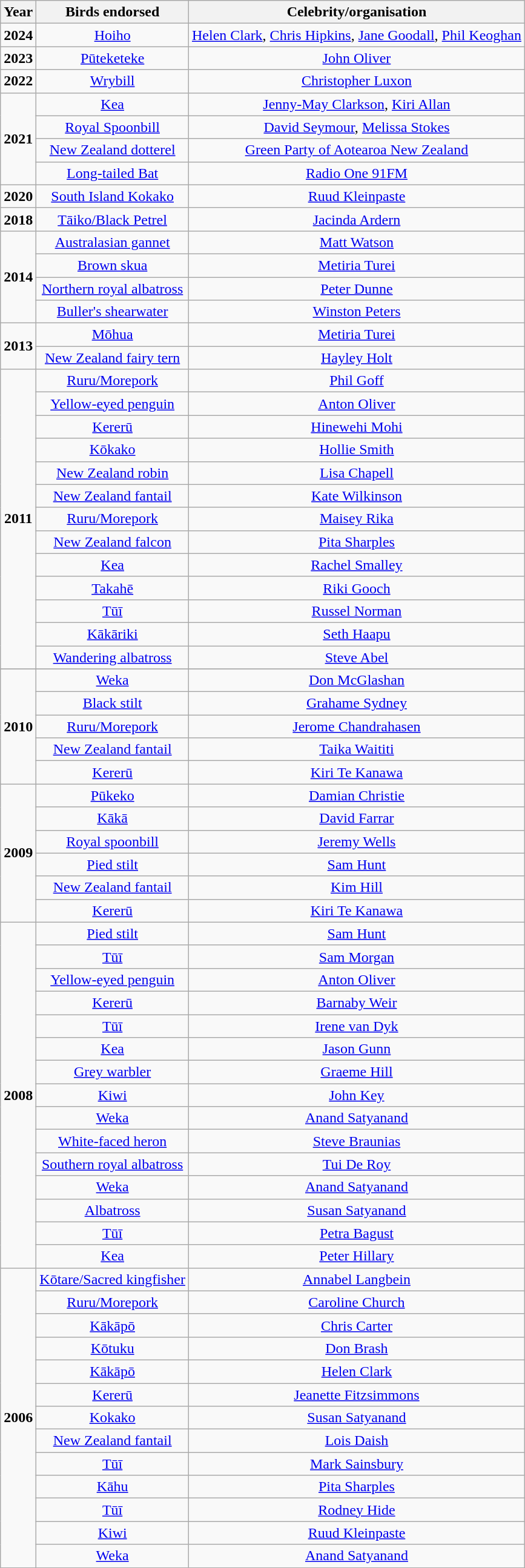<table class="wikitable" border="2" style="text-align:center">
<tr>
<th>Year</th>
<th>Birds endorsed</th>
<th>Celebrity/organisation</th>
</tr>
<tr>
<td><strong>2024</strong></td>
<td><a href='#'>Hoiho</a></td>
<td><a href='#'>Helen Clark</a>, <a href='#'>Chris Hipkins</a>, <a href='#'>Jane Goodall</a>, <a href='#'>Phil Keoghan</a></td>
</tr>
<tr>
<td><strong>2023</strong></td>
<td><a href='#'>Pūteketeke</a></td>
<td><a href='#'>John Oliver</a></td>
</tr>
<tr>
<td><strong>2022</strong></td>
<td><a href='#'>Wrybill</a></td>
<td><a href='#'>Christopher Luxon</a></td>
</tr>
<tr>
<td rowspan="4"><strong>2021</strong></td>
<td><a href='#'>Kea</a></td>
<td><a href='#'>Jenny-May Clarkson</a>, <a href='#'>Kiri Allan</a></td>
</tr>
<tr>
<td><a href='#'>Royal Spoonbill</a></td>
<td><a href='#'>David Seymour</a>, <a href='#'>Melissa Stokes</a></td>
</tr>
<tr>
<td><a href='#'>New Zealand dotterel</a></td>
<td><a href='#'>Green Party of Aotearoa New Zealand</a></td>
</tr>
<tr>
<td><a href='#'>Long-tailed Bat</a></td>
<td><a href='#'>Radio One 91FM</a></td>
</tr>
<tr>
<td><strong>2020</strong></td>
<td><a href='#'>South Island Kokako</a></td>
<td><a href='#'>Ruud Kleinpaste</a></td>
</tr>
<tr>
<td><strong>2018</strong></td>
<td><a href='#'>Tāiko/Black Petrel</a></td>
<td><a href='#'>Jacinda Ardern</a></td>
</tr>
<tr>
<td rowspan="4" scope="row"><strong>2014</strong></td>
<td><a href='#'>Australasian gannet</a></td>
<td><a href='#'>Matt Watson</a></td>
</tr>
<tr>
<td><a href='#'>Brown skua</a></td>
<td><a href='#'>Metiria Turei</a></td>
</tr>
<tr>
<td><a href='#'>Northern royal albatross</a></td>
<td><a href='#'>Peter Dunne</a></td>
</tr>
<tr>
<td><a href='#'>Buller's shearwater</a></td>
<td><a href='#'>Winston Peters</a></td>
</tr>
<tr>
<td rowspan="2" scope="row"><strong>2013</strong></td>
<td><a href='#'>Mōhua</a></td>
<td><a href='#'>Metiria Turei</a></td>
</tr>
<tr>
<td><a href='#'>New Zealand fairy tern</a></td>
<td><a href='#'>Hayley Holt</a></td>
</tr>
<tr>
<td rowspan="13" scope="row"><strong>2011</strong></td>
<td><a href='#'>Ruru/Morepork</a></td>
<td><a href='#'>Phil Goff</a></td>
</tr>
<tr>
<td><a href='#'>Yellow-eyed penguin</a></td>
<td><a href='#'>Anton Oliver</a></td>
</tr>
<tr>
<td><a href='#'>Kererū</a></td>
<td><a href='#'>Hinewehi Mohi</a></td>
</tr>
<tr>
<td><a href='#'>Kōkako</a></td>
<td><a href='#'>Hollie Smith</a></td>
</tr>
<tr>
<td><a href='#'>New Zealand robin</a></td>
<td><a href='#'>Lisa Chapell</a> </td>
</tr>
<tr>
<td><a href='#'>New Zealand fantail</a></td>
<td><a href='#'>Kate Wilkinson</a></td>
</tr>
<tr>
<td><a href='#'>Ruru/Morepork</a></td>
<td><a href='#'>Maisey Rika</a></td>
</tr>
<tr>
<td><a href='#'>New Zealand falcon</a></td>
<td><a href='#'>Pita Sharples</a></td>
</tr>
<tr>
<td><a href='#'>Kea</a></td>
<td><a href='#'>Rachel Smalley</a></td>
</tr>
<tr>
<td><a href='#'>Takahē</a></td>
<td><a href='#'>Riki Gooch</a></td>
</tr>
<tr>
<td><a href='#'>Tūī</a></td>
<td><a href='#'>Russel Norman</a></td>
</tr>
<tr>
<td><a href='#'>Kākāriki</a></td>
<td><a href='#'>Seth Haapu</a></td>
</tr>
<tr>
<td><a href='#'>Wandering albatross</a></td>
<td><a href='#'>Steve Abel</a></td>
</tr>
<tr>
</tr>
<tr>
<td rowspan="5" scope="row"><strong>2010</strong></td>
<td><a href='#'>Weka</a></td>
<td><a href='#'>Don McGlashan</a></td>
</tr>
<tr>
<td><a href='#'>Black stilt</a></td>
<td><a href='#'>Grahame Sydney</a></td>
</tr>
<tr>
<td><a href='#'>Ruru/Morepork</a></td>
<td><a href='#'>Jerome Chandrahasen</a></td>
</tr>
<tr>
<td><a href='#'>New Zealand fantail</a></td>
<td><a href='#'>Taika Waititi</a></td>
</tr>
<tr>
<td><a href='#'>Kererū</a></td>
<td><a href='#'>Kiri Te Kanawa</a></td>
</tr>
<tr>
<td rowspan="6" scope="row"><strong>2009</strong></td>
<td><a href='#'>Pūkeko</a></td>
<td><a href='#'>Damian Christie</a></td>
</tr>
<tr>
<td><a href='#'>Kākā</a></td>
<td><a href='#'>David Farrar</a></td>
</tr>
<tr>
<td><a href='#'>Royal spoonbill</a></td>
<td><a href='#'>Jeremy Wells</a></td>
</tr>
<tr>
<td><a href='#'>Pied stilt</a></td>
<td><a href='#'>Sam Hunt</a></td>
</tr>
<tr>
<td><a href='#'>New Zealand fantail</a></td>
<td><a href='#'>Kim Hill</a></td>
</tr>
<tr>
<td><a href='#'>Kererū</a></td>
<td><a href='#'>Kiri Te Kanawa</a></td>
</tr>
<tr>
<td rowspan="15" scope="row"><strong>2008</strong></td>
<td><a href='#'>Pied stilt</a></td>
<td><a href='#'>Sam Hunt</a></td>
</tr>
<tr>
<td><a href='#'>Tūī</a></td>
<td><a href='#'>Sam Morgan</a></td>
</tr>
<tr>
<td><a href='#'>Yellow-eyed penguin</a></td>
<td><a href='#'>Anton Oliver</a></td>
</tr>
<tr>
<td><a href='#'>Kererū</a></td>
<td><a href='#'>Barnaby Weir</a></td>
</tr>
<tr>
<td><a href='#'>Tūī</a></td>
<td><a href='#'>Irene van Dyk</a></td>
</tr>
<tr>
<td><a href='#'>Kea</a></td>
<td><a href='#'>Jason Gunn</a></td>
</tr>
<tr>
<td><a href='#'>Grey warbler</a></td>
<td><a href='#'>Graeme Hill</a></td>
</tr>
<tr>
<td><a href='#'>Kiwi</a></td>
<td><a href='#'>John Key</a></td>
</tr>
<tr>
<td><a href='#'>Weka</a></td>
<td><a href='#'>Anand Satyanand</a></td>
</tr>
<tr>
<td><a href='#'>White-faced heron</a></td>
<td><a href='#'>Steve Braunias</a></td>
</tr>
<tr>
<td><a href='#'>Southern royal albatross</a></td>
<td><a href='#'>Tui De Roy</a></td>
</tr>
<tr>
<td><a href='#'>Weka</a></td>
<td><a href='#'>Anand Satyanand</a></td>
</tr>
<tr>
<td><a href='#'>Albatross</a></td>
<td><a href='#'>Susan Satyanand</a></td>
</tr>
<tr>
<td><a href='#'>Tūī</a></td>
<td><a href='#'>Petra Bagust</a></td>
</tr>
<tr>
<td><a href='#'>Kea</a></td>
<td><a href='#'>Peter Hillary</a></td>
</tr>
<tr>
<td rowspan="13" scope="row"><strong>2006</strong></td>
<td><a href='#'>Kōtare/Sacred kingfisher</a></td>
<td><a href='#'>Annabel Langbein</a></td>
</tr>
<tr>
<td><a href='#'>Ruru/Morepork</a></td>
<td><a href='#'>Caroline Church</a></td>
</tr>
<tr>
<td><a href='#'>Kākāpō</a></td>
<td><a href='#'>Chris Carter</a></td>
</tr>
<tr>
<td><a href='#'>Kōtuku</a></td>
<td><a href='#'>Don Brash</a></td>
</tr>
<tr>
<td><a href='#'>Kākāpō</a></td>
<td><a href='#'>Helen Clark</a></td>
</tr>
<tr>
<td><a href='#'>Kererū</a></td>
<td><a href='#'>Jeanette Fitzsimmons</a></td>
</tr>
<tr>
<td><a href='#'>Kokako</a></td>
<td><a href='#'>Susan Satyanand</a></td>
</tr>
<tr>
<td><a href='#'>New Zealand fantail</a></td>
<td><a href='#'>Lois Daish</a></td>
</tr>
<tr>
<td><a href='#'>Tūī</a></td>
<td><a href='#'>Mark Sainsbury</a></td>
</tr>
<tr>
<td><a href='#'>Kāhu</a></td>
<td><a href='#'>Pita Sharples</a></td>
</tr>
<tr>
<td><a href='#'>Tūī</a></td>
<td><a href='#'>Rodney Hide</a></td>
</tr>
<tr>
<td><a href='#'>Kiwi</a></td>
<td><a href='#'>Ruud Kleinpaste</a></td>
</tr>
<tr>
<td><a href='#'>Weka</a></td>
<td><a href='#'>Anand Satyanand</a></td>
</tr>
</table>
